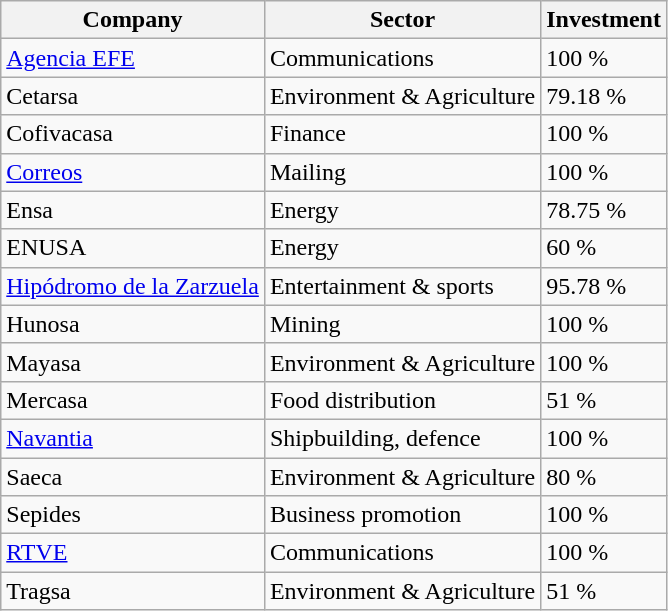<table class="wikitable sortable" border="1">
<tr>
<th scope="col">Company</th>
<th scope="col">Sector</th>
<th scope="col">Investment</th>
</tr>
<tr>
<td><a href='#'>Agencia EFE</a></td>
<td>Communications</td>
<td>100 %</td>
</tr>
<tr>
<td>Cetarsa</td>
<td>Environment & Agriculture</td>
<td>79.18 %</td>
</tr>
<tr>
<td>Cofivacasa</td>
<td>Finance</td>
<td>100 %</td>
</tr>
<tr>
<td><a href='#'>Correos</a></td>
<td>Mailing</td>
<td>100 %</td>
</tr>
<tr>
<td>Ensa</td>
<td>Energy</td>
<td>78.75 %</td>
</tr>
<tr>
<td>ENUSA</td>
<td>Energy</td>
<td>60 %</td>
</tr>
<tr>
<td><a href='#'>Hipódromo de la Zarzuela</a></td>
<td>Entertainment & sports</td>
<td>95.78 %</td>
</tr>
<tr>
<td>Hunosa</td>
<td>Mining</td>
<td>100 %</td>
</tr>
<tr>
<td>Mayasa</td>
<td>Environment & Agriculture</td>
<td>100 %</td>
</tr>
<tr>
<td>Mercasa</td>
<td>Food distribution</td>
<td>51 %</td>
</tr>
<tr>
<td><a href='#'>Navantia</a></td>
<td>Shipbuilding, defence</td>
<td>100 %</td>
</tr>
<tr>
<td>Saeca</td>
<td>Environment & Agriculture</td>
<td>80 %</td>
</tr>
<tr>
<td>Sepides</td>
<td>Business promotion</td>
<td>100 %</td>
</tr>
<tr>
<td><a href='#'>RTVE</a></td>
<td>Communications</td>
<td>100 %</td>
</tr>
<tr>
<td>Tragsa</td>
<td>Environment & Agriculture</td>
<td>51 %</td>
</tr>
</table>
